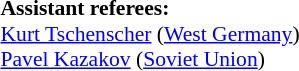<table width=50% style="font-size: 90%">
<tr>
<td><br><br>
<strong>Assistant referees:</strong>
<br><a href='#'>Kurt Tschenscher</a> (<a href='#'>West Germany</a>)
<br><a href='#'>Pavel Kazakov</a> (<a href='#'>Soviet Union</a>)</td>
</tr>
</table>
